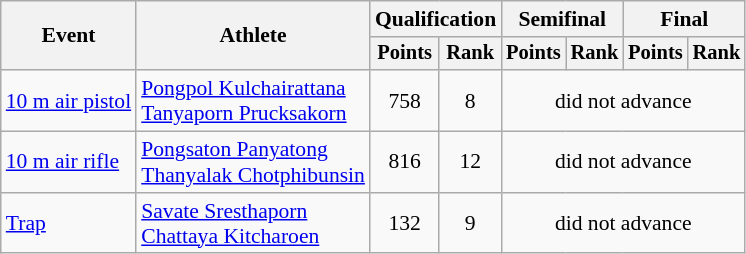<table class="wikitable" style="font-size:90%">
<tr>
<th rowspan="2">Event</th>
<th rowspan="2">Athlete</th>
<th colspan=2>Qualification</th>
<th colspan=2>Semifinal</th>
<th colspan=2>Final</th>
</tr>
<tr style="font-size:95%">
<th>Points</th>
<th>Rank</th>
<th>Points</th>
<th>Rank</th>
<th>Points</th>
<th>Rank</th>
</tr>
<tr align=center>
<td align=left><a href='#'>10 m air pistol</a></td>
<td align=left><a href='#'>Pongpol Kulchairattana</a><br><a href='#'>Tanyaporn Prucksakorn</a></td>
<td>758</td>
<td>8</td>
<td colspan=4>did not advance</td>
</tr>
<tr align=center>
<td align=left><a href='#'>10 m air rifle</a></td>
<td align=left><a href='#'>Pongsaton Panyatong</a><br><a href='#'>Thanyalak Chotphibunsin</a></td>
<td>816</td>
<td>12</td>
<td colspan=4>did not advance</td>
</tr>
<tr align=center>
<td align=left><a href='#'>Trap</a></td>
<td align=left><a href='#'>Savate Sresthaporn</a><br><a href='#'>Chattaya Kitcharoen</a></td>
<td>132</td>
<td>9</td>
<td colspan=4>did not advance</td>
</tr>
</table>
